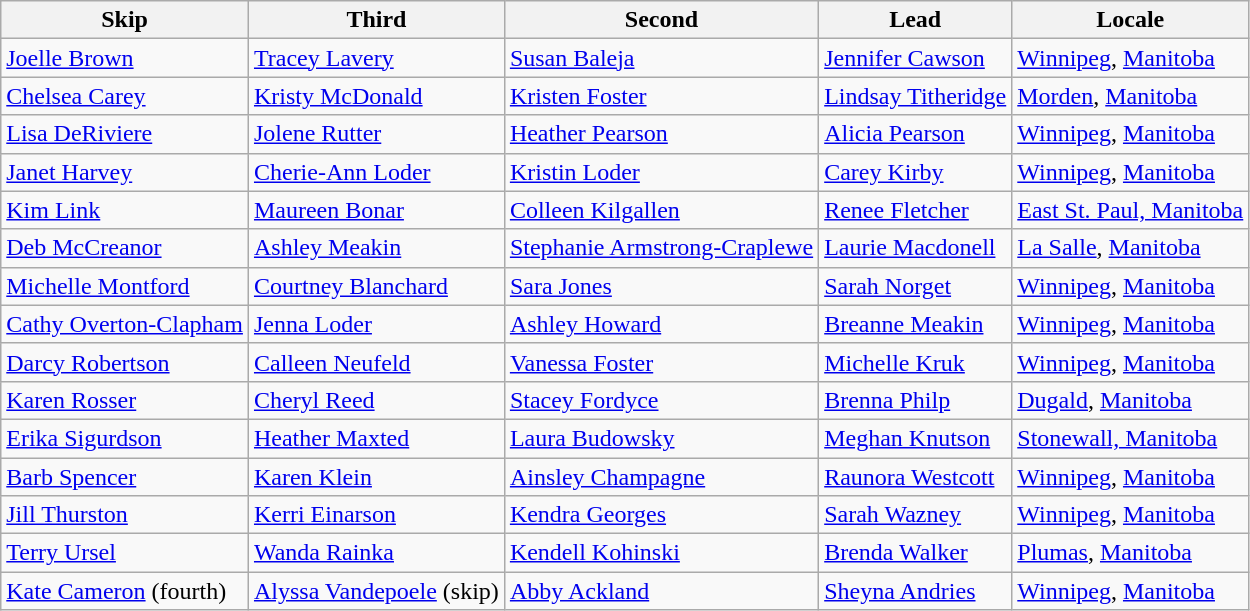<table class=wikitable>
<tr>
<th>Skip</th>
<th>Third</th>
<th>Second</th>
<th>Lead</th>
<th>Locale</th>
</tr>
<tr>
<td><a href='#'>Joelle Brown</a></td>
<td><a href='#'>Tracey Lavery</a></td>
<td><a href='#'>Susan Baleja</a></td>
<td><a href='#'>Jennifer Cawson</a></td>
<td> <a href='#'>Winnipeg</a>, <a href='#'>Manitoba</a></td>
</tr>
<tr>
<td><a href='#'>Chelsea Carey</a></td>
<td><a href='#'>Kristy McDonald</a></td>
<td><a href='#'>Kristen Foster</a></td>
<td><a href='#'>Lindsay Titheridge</a></td>
<td> <a href='#'>Morden</a>, <a href='#'>Manitoba</a></td>
</tr>
<tr>
<td><a href='#'>Lisa DeRiviere</a></td>
<td><a href='#'>Jolene Rutter</a></td>
<td><a href='#'>Heather Pearson</a></td>
<td><a href='#'>Alicia Pearson</a></td>
<td> <a href='#'>Winnipeg</a>, <a href='#'>Manitoba</a></td>
</tr>
<tr>
<td><a href='#'>Janet Harvey</a></td>
<td><a href='#'>Cherie-Ann Loder</a></td>
<td><a href='#'>Kristin Loder</a></td>
<td><a href='#'>Carey Kirby</a></td>
<td> <a href='#'>Winnipeg</a>, <a href='#'>Manitoba</a></td>
</tr>
<tr>
<td><a href='#'>Kim Link</a></td>
<td><a href='#'>Maureen Bonar</a></td>
<td><a href='#'>Colleen Kilgallen</a></td>
<td><a href='#'>Renee Fletcher</a></td>
<td> <a href='#'>East St. Paul, Manitoba</a></td>
</tr>
<tr>
<td><a href='#'>Deb McCreanor</a></td>
<td><a href='#'>Ashley Meakin</a></td>
<td><a href='#'>Stephanie Armstrong-Craplewe</a></td>
<td><a href='#'>Laurie Macdonell</a></td>
<td> <a href='#'>La Salle</a>, <a href='#'>Manitoba</a></td>
</tr>
<tr>
<td><a href='#'>Michelle Montford</a></td>
<td><a href='#'>Courtney Blanchard</a></td>
<td><a href='#'>Sara Jones</a></td>
<td><a href='#'>Sarah Norget</a></td>
<td> <a href='#'>Winnipeg</a>, <a href='#'>Manitoba</a></td>
</tr>
<tr>
<td><a href='#'>Cathy Overton-Clapham</a></td>
<td><a href='#'>Jenna Loder</a></td>
<td><a href='#'>Ashley Howard</a></td>
<td><a href='#'>Breanne Meakin</a></td>
<td> <a href='#'>Winnipeg</a>, <a href='#'>Manitoba</a></td>
</tr>
<tr>
<td><a href='#'>Darcy Robertson</a></td>
<td><a href='#'>Calleen Neufeld</a></td>
<td><a href='#'>Vanessa Foster</a></td>
<td><a href='#'>Michelle Kruk</a></td>
<td> <a href='#'>Winnipeg</a>, <a href='#'>Manitoba</a></td>
</tr>
<tr>
<td><a href='#'>Karen Rosser</a></td>
<td><a href='#'>Cheryl Reed</a></td>
<td><a href='#'>Stacey Fordyce</a></td>
<td><a href='#'>Brenna Philp</a></td>
<td> <a href='#'>Dugald</a>, <a href='#'>Manitoba</a></td>
</tr>
<tr>
<td><a href='#'>Erika Sigurdson</a></td>
<td><a href='#'>Heather Maxted</a></td>
<td><a href='#'>Laura Budowsky</a></td>
<td><a href='#'>Meghan Knutson</a></td>
<td> <a href='#'>Stonewall, Manitoba</a></td>
</tr>
<tr>
<td><a href='#'>Barb Spencer</a></td>
<td><a href='#'>Karen Klein</a></td>
<td><a href='#'>Ainsley Champagne</a></td>
<td><a href='#'>Raunora Westcott</a></td>
<td> <a href='#'>Winnipeg</a>, <a href='#'>Manitoba</a></td>
</tr>
<tr>
<td><a href='#'>Jill Thurston</a></td>
<td><a href='#'>Kerri Einarson</a></td>
<td><a href='#'>Kendra Georges</a></td>
<td><a href='#'>Sarah Wazney</a></td>
<td> <a href='#'>Winnipeg</a>, <a href='#'>Manitoba</a></td>
</tr>
<tr>
<td><a href='#'>Terry Ursel</a></td>
<td><a href='#'>Wanda Rainka</a></td>
<td><a href='#'>Kendell Kohinski</a></td>
<td><a href='#'>Brenda Walker</a></td>
<td> <a href='#'>Plumas</a>, <a href='#'>Manitoba</a></td>
</tr>
<tr>
<td><a href='#'>Kate Cameron</a> (fourth)</td>
<td><a href='#'>Alyssa Vandepoele</a> (skip)</td>
<td><a href='#'>Abby Ackland</a></td>
<td><a href='#'>Sheyna Andries</a></td>
<td> <a href='#'>Winnipeg</a>, <a href='#'>Manitoba</a></td>
</tr>
</table>
